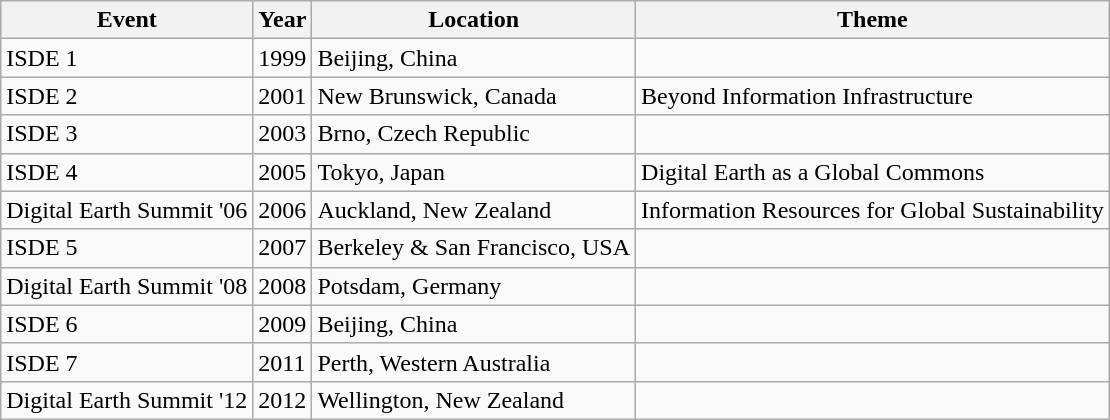<table class="wikitable">
<tr>
<th>Event</th>
<th>Year</th>
<th>Location</th>
<th>Theme</th>
</tr>
<tr>
<td>ISDE 1</td>
<td>1999</td>
<td>Beijing, China</td>
<td></td>
</tr>
<tr>
<td>ISDE 2</td>
<td>2001</td>
<td>New Brunswick, Canada</td>
<td>Beyond Information Infrastructure</td>
</tr>
<tr>
<td>ISDE 3</td>
<td>2003</td>
<td>Brno, Czech Republic</td>
<td> </td>
</tr>
<tr>
<td>ISDE 4</td>
<td>2005</td>
<td>Tokyo, Japan</td>
<td>Digital Earth as a Global Commons</td>
</tr>
<tr>
<td>Digital Earth Summit '06</td>
<td>2006</td>
<td>Auckland, New Zealand</td>
<td>Information Resources for Global Sustainability</td>
</tr>
<tr>
<td>ISDE 5</td>
<td>2007</td>
<td>Berkeley & San Francisco, USA</td>
<td></td>
</tr>
<tr>
<td>Digital Earth Summit '08</td>
<td>2008</td>
<td>Potsdam, Germany</td>
<td></td>
</tr>
<tr>
<td>ISDE 6</td>
<td>2009</td>
<td>Beijing, China</td>
<td></td>
</tr>
<tr>
<td>ISDE 7</td>
<td>2011</td>
<td>Perth, Western Australia</td>
<td></td>
</tr>
<tr>
<td>Digital Earth Summit '12</td>
<td>2012</td>
<td>Wellington, New Zealand</td>
<td></td>
</tr>
</table>
